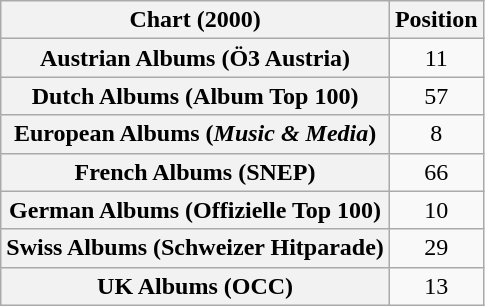<table class="wikitable sortable plainrowheaders" style="text-align:center">
<tr>
<th scope="col">Chart (2000)</th>
<th scope="col">Position</th>
</tr>
<tr>
<th scope="row">Austrian Albums (Ö3 Austria)</th>
<td>11</td>
</tr>
<tr>
<th scope="row">Dutch Albums (Album Top 100)</th>
<td>57</td>
</tr>
<tr>
<th scope="row">European Albums (<em>Music & Media</em>)</th>
<td>8</td>
</tr>
<tr>
<th scope="row">French Albums (SNEP)</th>
<td>66</td>
</tr>
<tr>
<th scope="row">German Albums (Offizielle Top 100)</th>
<td>10</td>
</tr>
<tr>
<th scope="row">Swiss Albums (Schweizer Hitparade)</th>
<td>29</td>
</tr>
<tr>
<th scope="row">UK Albums (OCC)</th>
<td>13</td>
</tr>
</table>
